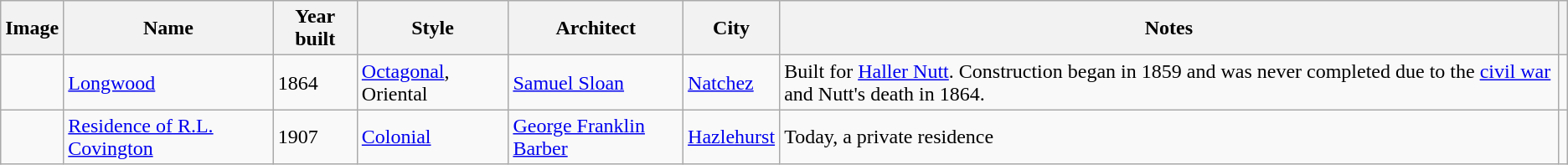<table class="wikitable">
<tr>
<th>Image</th>
<th>Name</th>
<th>Year built</th>
<th>Style</th>
<th>Architect</th>
<th>City</th>
<th>Notes</th>
<th></th>
</tr>
<tr>
<td></td>
<td><a href='#'>Longwood</a></td>
<td>1864</td>
<td><a href='#'>Octagonal</a>, Oriental</td>
<td><a href='#'>Samuel Sloan</a></td>
<td><a href='#'>Natchez</a></td>
<td>Built for <a href='#'>Haller Nutt</a>. Construction began in 1859 and was never completed due to the <a href='#'>civil war</a> and Nutt's death in 1864.</td>
<td></td>
</tr>
<tr>
<td></td>
<td><a href='#'>Residence of R.L. Covington</a></td>
<td>1907</td>
<td><a href='#'>Colonial</a></td>
<td><a href='#'>George Franklin Barber</a></td>
<td><a href='#'>Hazlehurst</a></td>
<td>Today, a private residence</td>
<td></td>
</tr>
</table>
